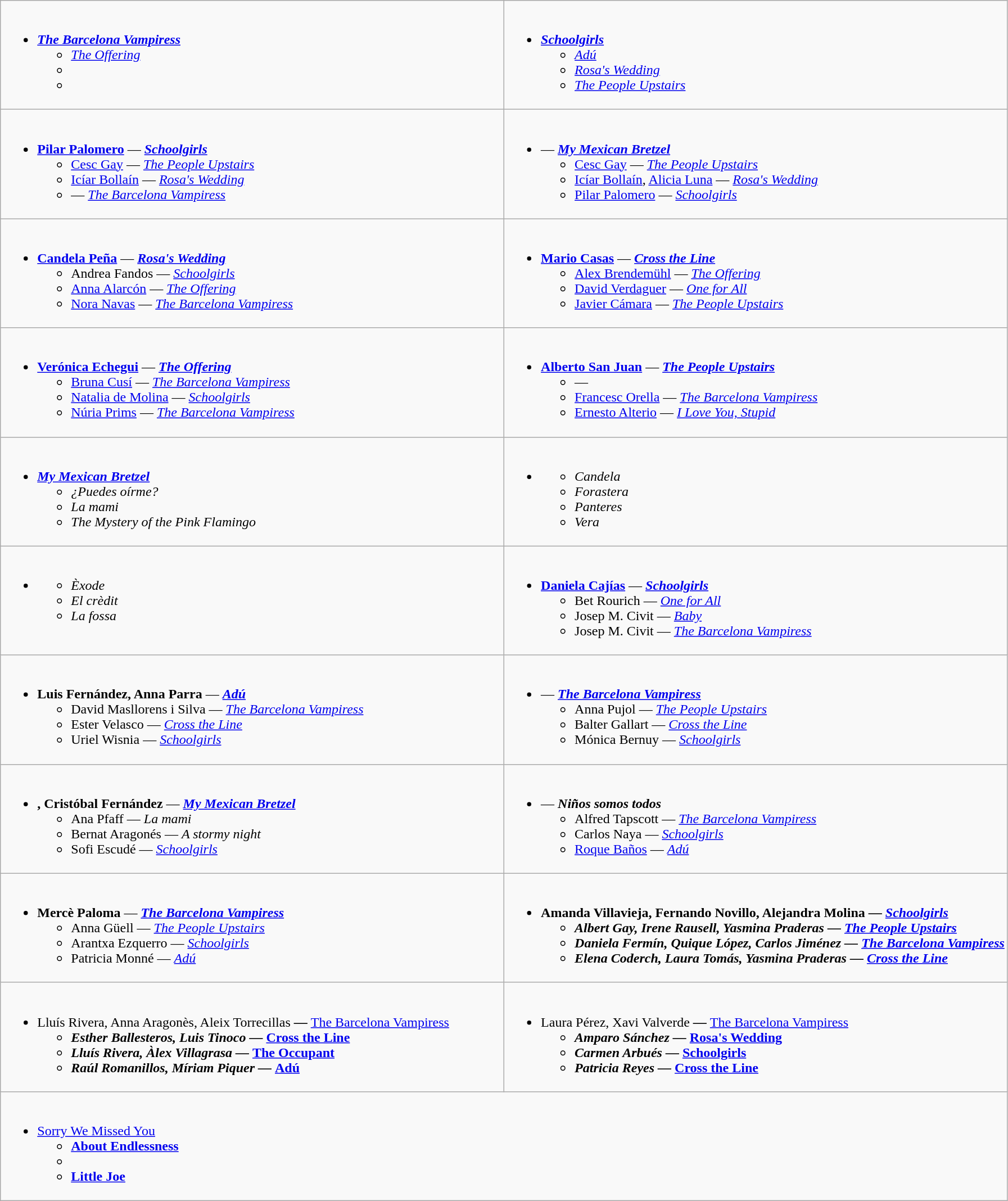<table class=wikitable style="width="100%">
<tr>
<td style="vertical-align:top;" width="50%"><br><ul><li><strong><em><a href='#'>The Barcelona Vampiress</a></em></strong><ul><li><em><a href='#'>The Offering</a></em></li><li><em></em></li><li><em></em></li></ul></li></ul></td>
<td style="vertical-align:top;" width="50%"><br><ul><li><strong><em><a href='#'>Schoolgirls</a></em></strong><ul><li><em><a href='#'>Adú</a></em></li><li><em><a href='#'>Rosa's Wedding</a></em></li><li><em><a href='#'>The People Upstairs</a></em></li></ul></li></ul></td>
</tr>
<tr>
<td style="vertical-align:top;" width="50%"><br><ul><li><strong><a href='#'>Pilar Palomero</a></strong> — <strong><em><a href='#'>Schoolgirls</a></em></strong><ul><li><a href='#'>Cesc Gay</a> — <em><a href='#'>The People Upstairs</a></em></li><li><a href='#'>Icíar Bollaín</a> — <em><a href='#'>Rosa's Wedding</a></em></li><li> — <em><a href='#'>The Barcelona Vampiress</a></em></li></ul></li></ul></td>
<td style="vertical-align:top;" width="50%"><br><ul><li><strong></strong> — <strong><em><a href='#'>My Mexican Bretzel</a></em></strong><ul><li><a href='#'>Cesc Gay</a> — <em><a href='#'>The People Upstairs</a></em></li><li><a href='#'>Icíar Bollaín</a>, <a href='#'>Alicia Luna</a> — <em><a href='#'>Rosa's Wedding</a></em></li><li><a href='#'>Pilar Palomero</a> — <em><a href='#'>Schoolgirls</a></em></li></ul></li></ul></td>
</tr>
<tr>
<td style="vertical-align:top;" width="50%"><br><ul><li><strong><a href='#'>Candela Peña</a></strong> — <strong><em><a href='#'>Rosa's Wedding</a></em></strong><ul><li>Andrea Fandos — <em><a href='#'>Schoolgirls</a></em></li><li><a href='#'>Anna Alarcón</a> — <em><a href='#'>The Offering</a></em></li><li><a href='#'>Nora Navas</a> — <em><a href='#'>The Barcelona Vampiress</a></em></li></ul></li></ul></td>
<td style="vertical-align:top;" width="50%"><br><ul><li><strong><a href='#'>Mario Casas</a></strong> — <strong><em><a href='#'>Cross the Line</a></em></strong><ul><li><a href='#'>Alex Brendemühl</a> — <em><a href='#'>The Offering</a></em></li><li><a href='#'>David Verdaguer</a> — <em><a href='#'>One for All</a></em></li><li><a href='#'>Javier Cámara</a> — <em><a href='#'>The People Upstairs</a></em></li></ul></li></ul></td>
</tr>
<tr>
<td style="vertical-align:top;" width="50%"><br><ul><li><strong><a href='#'>Verónica Echegui</a></strong> — <strong><em><a href='#'>The Offering</a></em></strong><ul><li><a href='#'>Bruna Cusí</a> — <em><a href='#'>The Barcelona Vampiress</a></em></li><li><a href='#'>Natalia de Molina</a> — <em><a href='#'>Schoolgirls</a></em></li><li><a href='#'>Núria Prims</a> — <em><a href='#'>The Barcelona Vampiress</a></em></li></ul></li></ul></td>
<td style="vertical-align:top;" width="50%"><br><ul><li><strong><a href='#'>Alberto San Juan</a></strong> — <strong><em><a href='#'>The People Upstairs</a></em></strong><ul><li> — <em></em></li><li><a href='#'>Francesc Orella</a> — <em><a href='#'>The Barcelona Vampiress</a></em></li><li><a href='#'>Ernesto Alterio</a> — <em><a href='#'>I Love You, Stupid</a></em></li></ul></li></ul></td>
</tr>
<tr>
<td style="vertical-align:top;" width="50%"><br><ul><li><strong><em><a href='#'>My Mexican Bretzel</a></em></strong><ul><li><em>¿Puedes oírme?</em></li><li><em>La mami</em></li><li><em>The Mystery of the Pink Flamingo</em></li></ul></li></ul></td>
<td style="vertical-align:top;" width="50%"><br><ul><li><strong><em></em></strong><ul><li><em>Candela</em></li><li><em>Forastera</em></li><li><em>Panteres</em></li><li><em>Vera</em></li></ul></li></ul></td>
</tr>
<tr>
<td style="vertical-align:top;" width="50%"><br><ul><li><strong><em></em></strong><ul><li><em>Èxode</em></li><li><em>El crèdit</em></li><li><em>La fossa</em></li></ul></li></ul></td>
<td style="vertical-align:top;" width="50%"><br><ul><li><strong><a href='#'>Daniela Cajías</a></strong> — <strong><em><a href='#'>Schoolgirls</a></em></strong><ul><li>Bet Rourich — <em><a href='#'>One for All</a></em></li><li>Josep M. Civit — <em><a href='#'>Baby</a></em></li><li>Josep M. Civit — <em><a href='#'>The Barcelona Vampiress</a></em></li></ul></li></ul></td>
</tr>
<tr>
<td style="vertical-align:top;" width="50%"><br><ul><li><strong>Luis Fernández, Anna Parra</strong> — <strong><em><a href='#'>Adú</a></em></strong><ul><li>David Masllorens i Silva — <em><a href='#'>The Barcelona Vampiress</a></em></li><li>Ester Velasco — <em><a href='#'>Cross the Line</a></em></li><li>Uriel Wisnia — <em><a href='#'>Schoolgirls</a></em></li></ul></li></ul></td>
<td style="vertical-align:top;" width="50%"><br><ul><li><strong></strong> — <strong><em><a href='#'>The Barcelona Vampiress</a></em></strong><ul><li>Anna Pujol — <em><a href='#'>The People Upstairs</a></em></li><li>Balter Gallart — <em><a href='#'>Cross the Line</a></em></li><li>Mónica Bernuy — <em><a href='#'>Schoolgirls</a></em></li></ul></li></ul></td>
</tr>
<tr>
<td style="vertical-align:top;" width="50%"><br><ul><li><strong>, Cristóbal Fernández</strong> — <strong><em><a href='#'>My Mexican Bretzel</a></em></strong><ul><li>Ana Pfaff — <em>La mami</em></li><li>Bernat Aragonés — <em>A stormy night</em></li><li>Sofi Escudé — <em><a href='#'>Schoolgirls</a></em></li></ul></li></ul></td>
<td style="vertical-align:top;" width="50%"><br><ul><li><strong></strong> — <strong><em>Niños somos todos</em></strong><ul><li>Alfred Tapscott — <em><a href='#'>The Barcelona Vampiress</a></em></li><li>Carlos Naya — <em><a href='#'>Schoolgirls</a></em></li><li><a href='#'>Roque Baños</a> — <em><a href='#'>Adú</a></em></li></ul></li></ul></td>
</tr>
<tr>
<td style="vertical-align:top;" width="50%"><br><ul><li><strong>Mercè Paloma</strong> — <strong><em><a href='#'>The Barcelona Vampiress</a></em></strong><ul><li>Anna Güell — <em><a href='#'>The People Upstairs</a></em></li><li>Arantxa Ezquerro — <em><a href='#'>Schoolgirls</a></em></li><li>Patricia Monné — <em><a href='#'>Adú</a></em></li></ul></li></ul></td>
<td style="vertical-align:top;" width="50%"><br><ul><li><strong>Amanda Villavieja, Fernando Novillo, Alejandra Molina — <em><a href='#'>Schoolgirls</a><strong><em><ul><li>Albert Gay, Irene Rausell, Yasmina Praderas — </em><a href='#'>The People Upstairs</a><em></li><li>Daniela Fermín, Quique López,  Carlos Jiménez — </em><a href='#'>The Barcelona Vampiress</a><em></li><li>Elena Coderch, Laura Tomás, Yasmina Praderas — </em><a href='#'>Cross the Line</a><em></li></ul></li></ul></td>
</tr>
<tr>
<td style="vertical-align:top;" width="50%"><br><ul><li></strong>Lluís Rivera, Anna Aragonès, Aleix Torrecillas<strong> — </em></strong><a href='#'>The Barcelona Vampiress</a><strong><em><ul><li>Esther Ballesteros, Luis Tinoco — </em><a href='#'>Cross the Line</a><em></li><li>Lluís Rivera, Àlex Villagrasa — </em><a href='#'>The Occupant</a><em></li><li>Raúl Romanillos, Míriam Piquer — </em><a href='#'>Adú</a><em></li></ul></li></ul></td>
<td style="vertical-align:top;" width="50%"><br><ul><li></strong>Laura Pérez, Xavi Valverde<strong> — </em></strong><a href='#'>The Barcelona Vampiress</a><strong><em><ul><li>Amparo Sánchez — </em><a href='#'>Rosa's Wedding</a><em></li><li>Carmen Arbués — </em><a href='#'>Schoolgirls</a><em></li><li>Patricia Reyes — </em><a href='#'>Cross the Line</a><em></li></ul></li></ul></td>
</tr>
<tr>
<td colspan = "2" style="vertical-align:top;" width="100%"><br><ul><li></em></strong><a href='#'>Sorry We Missed You</a><strong><em><ul><li></em><a href='#'>About Endlessness</a><em></li><li></em><em></li><li></em><a href='#'>Little Joe</a><em></li></ul></li></ul></td>
</tr>
</table>
